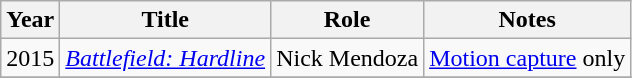<table class="wikitable sortable">
<tr>
<th>Year</th>
<th>Title</th>
<th>Role</th>
<th>Notes</th>
</tr>
<tr>
<td>2015</td>
<td><em><a href='#'>Battlefield: Hardline</a></em></td>
<td>Nick Mendoza</td>
<td><a href='#'>Motion capture</a> only</td>
</tr>
<tr>
</tr>
</table>
